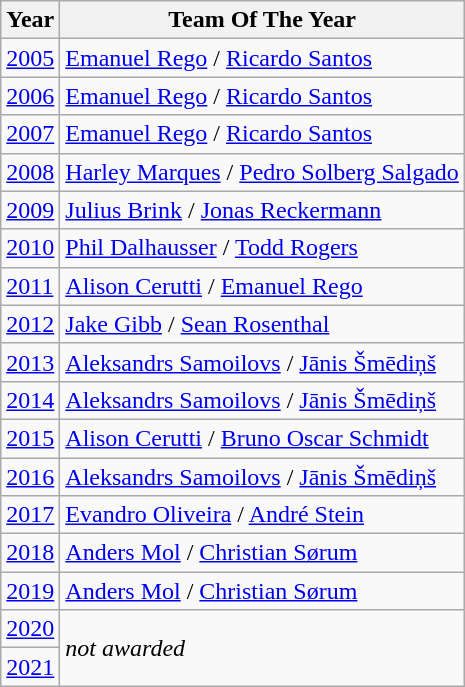<table class="wikitable sortable" style="display:inline-table;">
<tr>
<th>Year</th>
<th>Team Of The Year</th>
</tr>
<tr>
<td><a href='#'>2005</a></td>
<td> <a href='#'>Emanuel Rego</a> / <a href='#'>Ricardo Santos</a> </td>
</tr>
<tr>
<td><a href='#'>2006</a></td>
<td> <a href='#'>Emanuel Rego</a> / <a href='#'>Ricardo Santos</a> </td>
</tr>
<tr>
<td><a href='#'>2007</a></td>
<td> <a href='#'>Emanuel Rego</a> / <a href='#'>Ricardo Santos</a> </td>
</tr>
<tr>
<td><a href='#'>2008</a></td>
<td> <a href='#'>Harley Marques</a> / <a href='#'>Pedro Solberg Salgado</a></td>
</tr>
<tr>
<td><a href='#'>2009</a></td>
<td> <a href='#'>Julius Brink</a> / <a href='#'>Jonas Reckermann</a></td>
</tr>
<tr>
<td><a href='#'>2010</a></td>
<td> <a href='#'>Phil Dalhausser</a> / <a href='#'>Todd Rogers</a></td>
</tr>
<tr>
<td><a href='#'>2011</a></td>
<td> <a href='#'>Alison Cerutti</a> / <a href='#'>Emanuel Rego</a></td>
</tr>
<tr>
<td><a href='#'>2012</a></td>
<td> <a href='#'>Jake Gibb</a> / <a href='#'>Sean Rosenthal</a></td>
</tr>
<tr>
<td><a href='#'>2013</a></td>
<td> <a href='#'>Aleksandrs Samoilovs</a> / <a href='#'>Jānis Šmēdiņš</a> </td>
</tr>
<tr>
<td><a href='#'>2014</a></td>
<td> <a href='#'>Aleksandrs Samoilovs</a> / <a href='#'>Jānis Šmēdiņš</a> </td>
</tr>
<tr>
<td><a href='#'>2015</a></td>
<td> <a href='#'>Alison Cerutti</a> / <a href='#'>Bruno Oscar Schmidt</a></td>
</tr>
<tr>
<td><a href='#'>2016</a></td>
<td> <a href='#'>Aleksandrs Samoilovs</a> / <a href='#'>Jānis Šmēdiņš</a> </td>
</tr>
<tr>
<td><a href='#'>2017</a></td>
<td> <a href='#'>Evandro Oliveira</a> / <a href='#'>André Stein</a></td>
</tr>
<tr>
<td><a href='#'>2018</a></td>
<td> <a href='#'>Anders Mol</a> / <a href='#'>Christian Sørum</a> </td>
</tr>
<tr>
<td><a href='#'>2019</a></td>
<td> <a href='#'>Anders Mol</a> / <a href='#'>Christian Sørum</a> </td>
</tr>
<tr>
<td><a href='#'>2020</a></td>
<td rowspan=2><em>not awarded</em></td>
</tr>
<tr>
<td><a href='#'>2021</a></td>
</tr>
</table>
